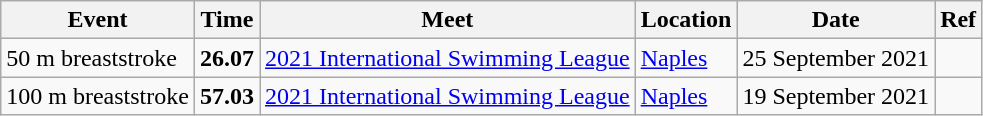<table class="wikitable">
<tr>
<th>Event</th>
<th>Time</th>
<th>Meet</th>
<th>Location</th>
<th>Date</th>
<th>Ref</th>
</tr>
<tr>
<td>50 m breaststroke</td>
<td style="text-align:center;"><strong>26.07</strong></td>
<td><a href='#'>2021 International Swimming League</a></td>
<td><a href='#'>Naples</a></td>
<td>25 September 2021</td>
<td style="text-align:center;"></td>
</tr>
<tr>
<td>100 m breaststroke</td>
<td style="text-align:center;"><strong>57.03</strong></td>
<td><a href='#'>2021 International Swimming League</a></td>
<td><a href='#'>Naples</a></td>
<td>19 September 2021</td>
<td style="text-align:center;"></td>
</tr>
</table>
